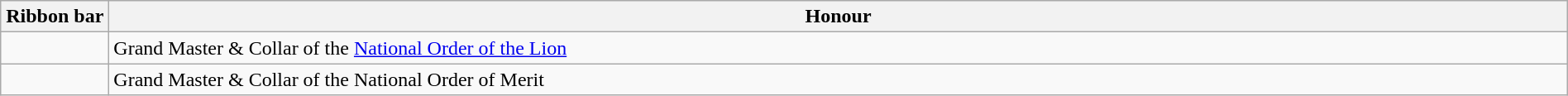<table class="wikitable" style="width:100%;">
<tr>
<th style="width:80px;">Ribbon bar</th>
<th>Honour</th>
</tr>
<tr>
<td></td>
<td>Grand Master & Collar of the <a href='#'>National Order of the Lion</a></td>
</tr>
<tr>
<td></td>
<td>Grand Master & Collar of the National Order of Merit</td>
</tr>
</table>
